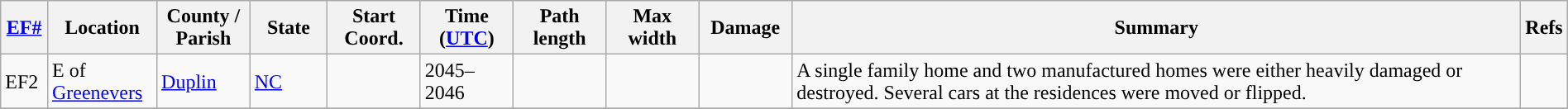<table class="wikitable sortable" style="width:100%;">
<tr>
<th scope="col" width="3%" align="center"><a href='#'>EF#</a></th>
<th scope="col" width="7%" align="center" class="unsortable">Location</th>
<th scope="col" width="6%" align="center" class="unsortable">County / Parish</th>
<th scope="col" width="5%" align="center">State</th>
<th scope="col" width="6%" align="center">Start Coord.</th>
<th scope="col" width="6%" align="center">Time (<a href='#'>UTC</a>)</th>
<th scope="col" width="6%" align="center">Path length</th>
<th scope="col" width="6%" align="center">Max width</th>
<th scope="col" width="6%" align="center">Damage</th>
<th scope="col" width="48%" class="unsortable" align="center">Summary</th>
<th scope="col" width="48%" class="unsortable" align="center">Refs</th>
</tr>
<tr>
<td>EF2</td>
<td>E of <a href='#'>Greenevers</a></td>
<td><a href='#'>Duplin</a></td>
<td><a href='#'>NC</a></td>
<td></td>
<td>2045–2046</td>
<td></td>
<td></td>
<td></td>
<td>A single family home and two manufactured homes were either heavily damaged or destroyed. Several cars at the residences were moved or flipped.</td>
<td></td>
</tr>
<tr>
</tr>
</table>
